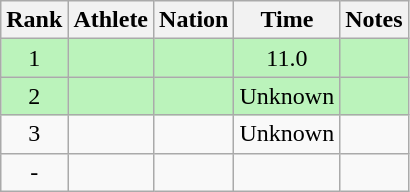<table class="wikitable sortable">
<tr>
<th>Rank</th>
<th>Athlete</th>
<th>Nation</th>
<th>Time</th>
<th>Notes</th>
</tr>
<tr style="background:#bbf3bb;">
<td align=center>1</td>
<td></td>
<td></td>
<td align=center>11.0</td>
<td align=center></td>
</tr>
<tr style="background:#bbf3bb;">
<td align=center>2</td>
<td></td>
<td></td>
<td align=center>Unknown</td>
<td align=center></td>
</tr>
<tr>
<td align=center>3</td>
<td></td>
<td></td>
<td align=center>Unknown</td>
<td></td>
</tr>
<tr>
<td align=center>-</td>
<td></td>
<td></td>
<td align=center></td>
<td></td>
</tr>
</table>
